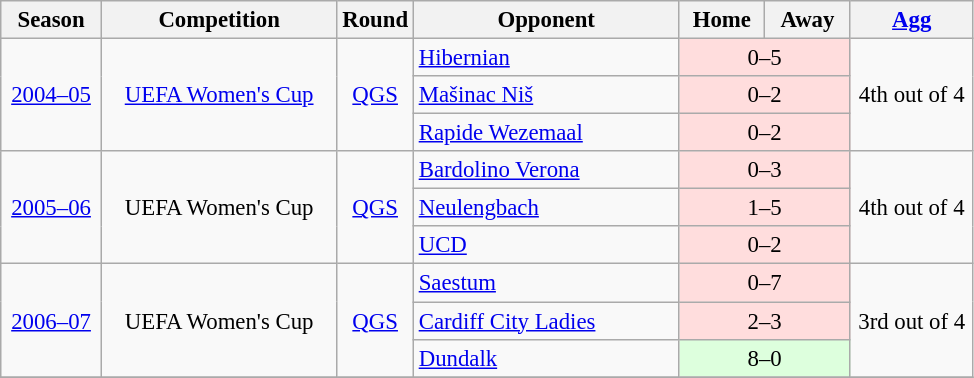<table class="wikitable" style="font-size:95%; text-align: center;">
<tr>
<th width="60">Season</th>
<th width="150">Competition</th>
<th width="30">Round</th>
<th width="170">Opponent</th>
<th width="50">Home</th>
<th width="50">Away</th>
<th width="75"><a href='#'>Agg</a></th>
</tr>
<tr>
<td rowspan="3"><a href='#'>2004–05</a></td>
<td rowspan="3"><a href='#'>UEFA Women's Cup</a></td>
<td rowspan="3"><a href='#'>QGS</a></td>
<td align="left"> <a href='#'>Hibernian</a></td>
<td colspan="2" bgcolor="#ffdddd">0–5</td>
<td rowspan="3">4th out of 4</td>
</tr>
<tr>
<td align="left"> <a href='#'>Mašinac Niš</a></td>
<td colspan="2" bgcolor="#ffdddd">0–2</td>
</tr>
<tr>
<td align="left"> <a href='#'>Rapide Wezemaal</a></td>
<td colspan="2" bgcolor="#ffdddd">0–2</td>
</tr>
<tr>
<td rowspan="3"><a href='#'>2005–06</a></td>
<td rowspan="3">UEFA Women's Cup</td>
<td rowspan="3"><a href='#'>QGS</a></td>
<td align="left"> <a href='#'>Bardolino Verona</a></td>
<td colspan="2" bgcolor="#ffdddd">0–3</td>
<td rowspan="3">4th out of 4</td>
</tr>
<tr>
<td align="left"> <a href='#'>Neulengbach</a></td>
<td colspan="2" bgcolor="#ffdddd">1–5</td>
</tr>
<tr>
<td align="left"> <a href='#'>UCD</a></td>
<td colspan="2" bgcolor="#ffdddd">0–2</td>
</tr>
<tr>
<td rowspan="3"><a href='#'>2006–07</a></td>
<td rowspan="3">UEFA Women's Cup</td>
<td rowspan="3"><a href='#'>QGS</a></td>
<td align="left"> <a href='#'>Saestum</a></td>
<td colspan="2" bgcolor="#ffdddd">0–7</td>
<td rowspan="3">3rd out of 4</td>
</tr>
<tr>
<td align="left"> <a href='#'>Cardiff City Ladies</a></td>
<td colspan="2" bgcolor="#ffdddd">2–3</td>
</tr>
<tr>
<td align="left"> <a href='#'>Dundalk</a></td>
<td colspan="2" bgcolor="#ddffdd">8–0</td>
</tr>
<tr>
</tr>
</table>
